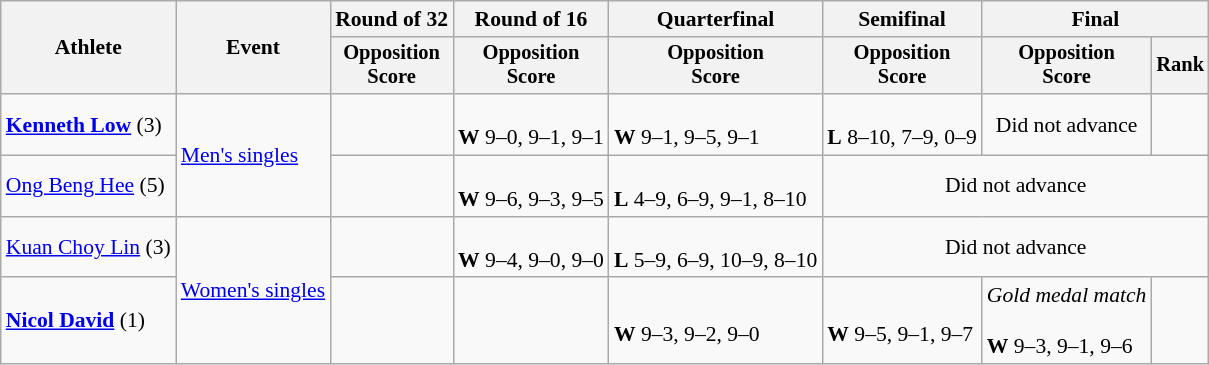<table class="wikitable" style="font-size:90%">
<tr>
<th rowspan=2>Athlete</th>
<th rowspan=2>Event</th>
<th>Round of 32</th>
<th>Round of 16</th>
<th>Quarterfinal</th>
<th>Semifinal</th>
<th colspan=2>Final</th>
</tr>
<tr style="font-size:95%">
<th>Opposition<br>Score</th>
<th>Opposition<br>Score</th>
<th>Opposition<br>Score</th>
<th>Opposition<br>Score</th>
<th>Opposition<br>Score</th>
<th>Rank</th>
</tr>
<tr>
<td><strong><a href='#'>Kenneth Low</a></strong> (3)</td>
<td rowspan=2><a href='#'>Men's singles</a></td>
<td></td>
<td><br><strong>W</strong> 9–0, 9–1, 9–1</td>
<td><br><strong>W</strong> 9–1, 9–5, 9–1</td>
<td><br><strong>L</strong> 8–10, 7–9, 0–9</td>
<td align=center>Did not advance</td>
<td align=center></td>
</tr>
<tr>
<td><a href='#'>Ong Beng Hee</a> (5)</td>
<td></td>
<td><br><strong>W</strong> 9–6, 9–3, 9–5</td>
<td><br><strong>L</strong> 4–9, 6–9, 9–1, 8–10</td>
<td colspan=3 align=center>Did not advance</td>
</tr>
<tr>
<td><a href='#'>Kuan Choy Lin</a> (3)</td>
<td rowspan=2><a href='#'>Women's singles</a></td>
<td></td>
<td><br><strong>W</strong> 9–4, 9–0, 9–0</td>
<td><br><strong>L</strong> 5–9, 6–9, 10–9, 8–10</td>
<td colspan=3 align=center>Did not advance</td>
</tr>
<tr>
<td><strong><a href='#'>Nicol David</a></strong> (1)</td>
<td></td>
<td></td>
<td><br><strong>W</strong> 9–3, 9–2, 9–0</td>
<td><br><strong>W</strong> 9–5, 9–1, 9–7</td>
<td><em>Gold medal match</em><br><br><strong>W</strong> 9–3, 9–1, 9–6</td>
<td align=center></td>
</tr>
</table>
